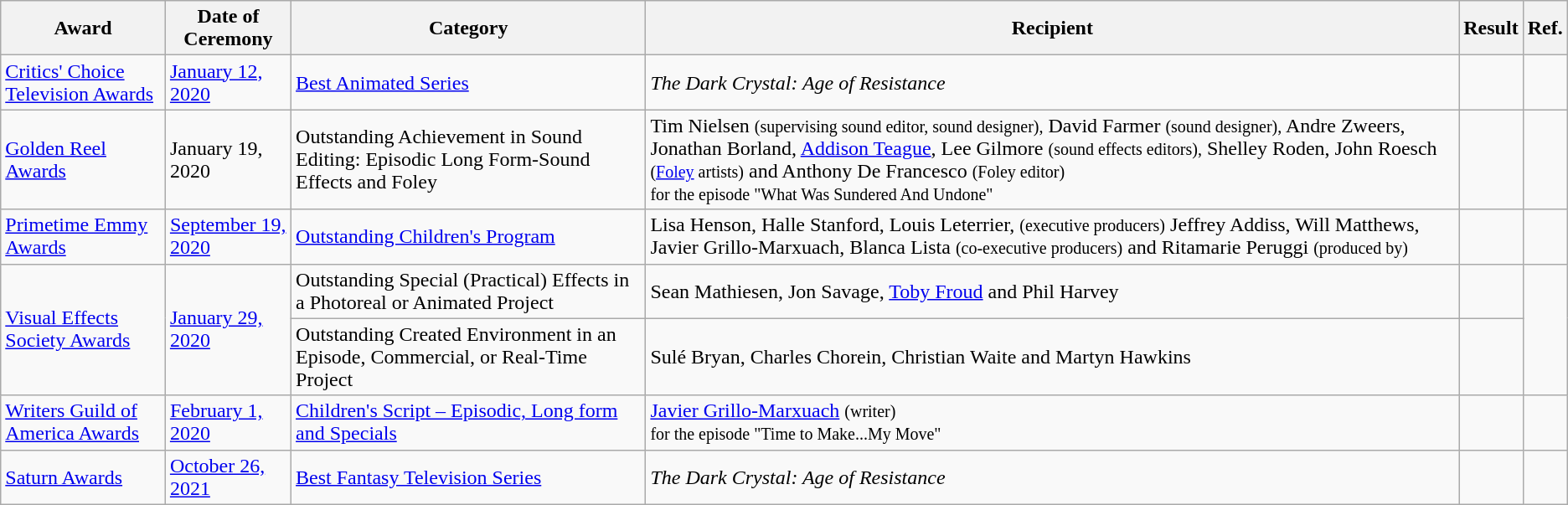<table class="wikitable">
<tr>
<th>Award</th>
<th>Date of Ceremony</th>
<th>Category</th>
<th>Recipient</th>
<th>Result</th>
<th>Ref.</th>
</tr>
<tr>
<td><a href='#'>Critics' Choice Television Awards</a></td>
<td><a href='#'>January 12, 2020</a></td>
<td><a href='#'>Best Animated Series</a></td>
<td><em>The Dark Crystal: Age of Resistance</em></td>
<td></td>
<td style="text-align:center;"></td>
</tr>
<tr>
<td><a href='#'>Golden Reel Awards</a></td>
<td>January 19, 2020</td>
<td>Outstanding Achievement in Sound Editing: Episodic Long Form-Sound Effects and Foley</td>
<td>Tim Nielsen <small>(supervising sound editor, sound designer),</small> David Farmer <small>(sound designer),</small> Andre Zweers, Jonathan Borland, <a href='#'>Addison Teague</a>, Lee Gilmore <small>(sound effects editors),</small> Shelley Roden, John Roesch <small>(<a href='#'>Foley</a> artists)</small> and Anthony De Francesco <small>(Foley editor)</small><br><small>for the episode "What Was Sundered And Undone"</small></td>
<td></td>
<td style="text-align:center;"></td>
</tr>
<tr>
<td><a href='#'>Primetime Emmy Awards</a></td>
<td><a href='#'>September 19, 2020</a></td>
<td><a href='#'>Outstanding Children's Program</a></td>
<td>Lisa Henson, Halle Stanford, Louis Leterrier, <small>(executive producers)</small> Jeffrey Addiss, Will Matthews, Javier Grillo-Marxuach, Blanca Lista <small>(co-executive producers)</small> and Ritamarie Peruggi <small>(produced by)</small></td>
<td></td>
<td style="text-align:center;"></td>
</tr>
<tr>
<td rowspan="2"><a href='#'>Visual Effects Society Awards</a></td>
<td rowspan="2"><a href='#'>January 29, 2020</a></td>
<td>Outstanding Special (Practical) Effects in a Photoreal or Animated Project</td>
<td>Sean Mathiesen, Jon Savage, <a href='#'>Toby Froud</a> and Phil Harvey </td>
<td></td>
<td rowspan="2" style="text-align:center;"></td>
</tr>
<tr>
<td>Outstanding Created Environment in an Episode, Commercial, or Real-Time Project</td>
<td>Sulé Bryan, Charles Chorein, Christian Waite and Martyn Hawkins </td>
<td></td>
</tr>
<tr>
<td><a href='#'>Writers Guild of America Awards</a></td>
<td><a href='#'>February 1, 2020</a></td>
<td><a href='#'>Children's Script – Episodic, Long form and Specials</a></td>
<td><a href='#'>Javier Grillo-Marxuach</a> <small>(writer)</small><br><small>for the episode "Time to Make...My Move"</small></td>
<td></td>
<td style="text-align:center;"></td>
</tr>
<tr>
<td><a href='#'>Saturn Awards</a></td>
<td><a href='#'>October 26, 2021</a></td>
<td><a href='#'>Best Fantasy Television Series</a></td>
<td><em>The Dark Crystal: Age of Resistance</em></td>
<td></td>
<td style="text-align:center;"></td>
</tr>
</table>
